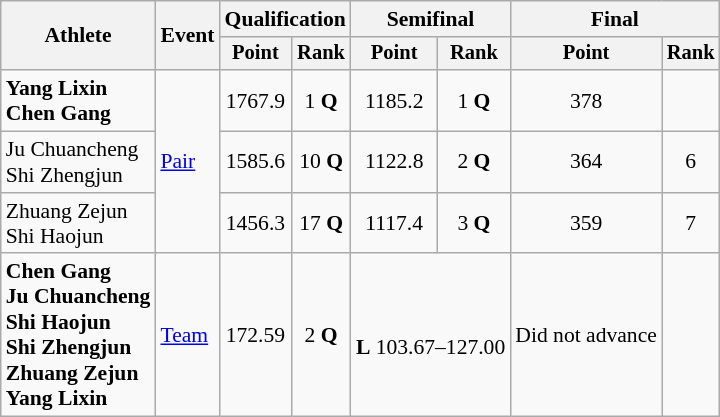<table class=wikitable style=font-size:90%;text-align:center>
<tr>
<th rowspan="2">Athlete</th>
<th rowspan="2">Event</th>
<th colspan=2>Qualification</th>
<th colspan=2>Semifinal</th>
<th colspan=2>Final</th>
</tr>
<tr style="font-size:95%">
<th>Point</th>
<th>Rank</th>
<th>Point</th>
<th>Rank</th>
<th>Point</th>
<th>Rank</th>
</tr>
<tr>
<td align=left><strong>Yang Lixin<br>Chen Gang</strong></td>
<td align=left rowspan=3><a href='#'>Pair</a></td>
<td>1767.9</td>
<td>1 <strong>Q</strong></td>
<td>1185.2</td>
<td>1 <strong>Q</strong></td>
<td>378</td>
<td></td>
</tr>
<tr>
<td align=left>Ju Chuancheng<br>Shi Zhengjun</td>
<td>1585.6</td>
<td>10 <strong>Q</strong></td>
<td>1122.8</td>
<td>2 <strong>Q</strong></td>
<td>364</td>
<td>6</td>
</tr>
<tr>
<td align=left>Zhuang Zejun<br>Shi Haojun</td>
<td>1456.3</td>
<td>17 <strong>Q</strong></td>
<td>1117.4</td>
<td>3 <strong>Q</strong></td>
<td>359</td>
<td>7</td>
</tr>
<tr>
<td align=left><strong>Chen Gang<br>Ju Chuancheng<br>Shi Haojun<br>Shi Zhengjun<br>Zhuang Zejun<br>Yang Lixin</strong></td>
<td align=left rowspan=3><a href='#'>Team</a></td>
<td>172.59</td>
<td>2 <strong>Q</strong></td>
<td colspan=2><br><strong>L</strong> 103.67–127.00</td>
<td>Did not advance</td>
<td></td>
</tr>
</table>
